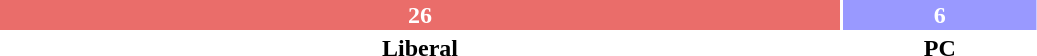<table style="width:55%; text-align:center;">
<tr style="color:white;">
<td style="background:#EA6D6A; width:81.25%;"><strong>26</strong></td>
<td style="background:#9999FF; width:18.75%;"><strong>6</strong></td>
</tr>
<tr>
<td><span><strong>Liberal</strong></span></td>
<td><span><strong>PC</strong></span></td>
</tr>
</table>
